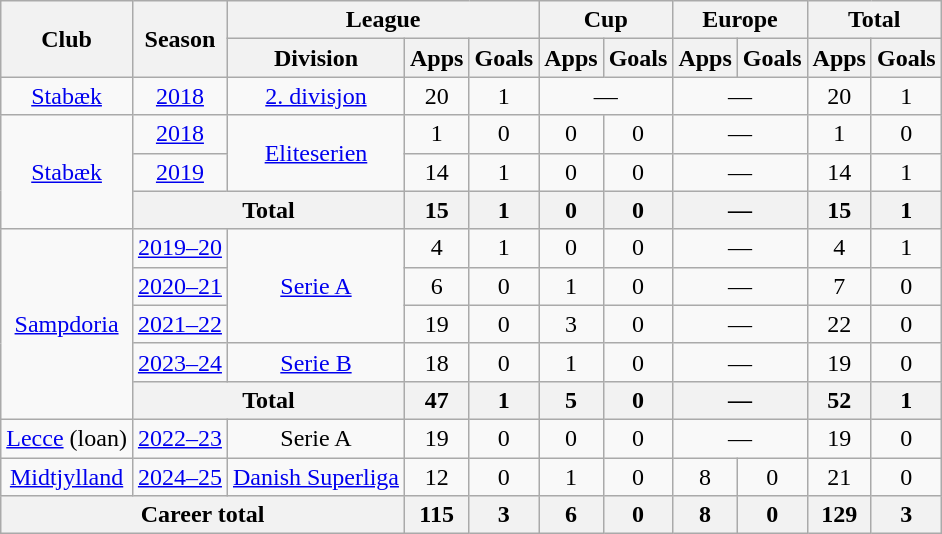<table class="wikitable" style="text-align:center">
<tr>
<th rowspan="2">Club</th>
<th rowspan="2">Season</th>
<th colspan="3">League</th>
<th colspan="2">Cup</th>
<th colspan="2">Europe</th>
<th colspan="2">Total</th>
</tr>
<tr>
<th>Division</th>
<th>Apps</th>
<th>Goals</th>
<th>Apps</th>
<th>Goals</th>
<th>Apps</th>
<th>Goals</th>
<th>Apps</th>
<th>Goals</th>
</tr>
<tr>
<td><a href='#'>Stabæk</a></td>
<td><a href='#'>2018</a></td>
<td><a href='#'>2. divisjon</a></td>
<td>20</td>
<td>1</td>
<td colspan="2">—</td>
<td colspan="2">—</td>
<td>20</td>
<td>1</td>
</tr>
<tr>
<td rowspan="3"><a href='#'>Stabæk</a></td>
<td><a href='#'>2018</a></td>
<td rowspan="2"><a href='#'>Eliteserien</a></td>
<td>1</td>
<td>0</td>
<td>0</td>
<td>0</td>
<td colspan="2">—</td>
<td>1</td>
<td>0</td>
</tr>
<tr>
<td><a href='#'>2019</a></td>
<td>14</td>
<td>1</td>
<td>0</td>
<td>0</td>
<td colspan="2">—</td>
<td>14</td>
<td>1</td>
</tr>
<tr>
<th colspan="2">Total</th>
<th>15</th>
<th>1</th>
<th>0</th>
<th>0</th>
<th colspan="2">—</th>
<th>15</th>
<th>1</th>
</tr>
<tr>
<td rowspan="5"><a href='#'>Sampdoria</a></td>
<td><a href='#'>2019–20</a></td>
<td rowspan="3"><a href='#'>Serie A</a></td>
<td>4</td>
<td>1</td>
<td>0</td>
<td>0</td>
<td colspan="2">—</td>
<td>4</td>
<td>1</td>
</tr>
<tr>
<td><a href='#'>2020–21</a></td>
<td>6</td>
<td>0</td>
<td>1</td>
<td>0</td>
<td colspan="2">—</td>
<td>7</td>
<td>0</td>
</tr>
<tr>
<td><a href='#'>2021–22</a></td>
<td>19</td>
<td>0</td>
<td>3</td>
<td>0</td>
<td colspan="2">—</td>
<td>22</td>
<td>0</td>
</tr>
<tr>
<td><a href='#'>2023–24</a></td>
<td rowspan="1"><a href='#'>Serie B</a></td>
<td>18</td>
<td>0</td>
<td>1</td>
<td>0</td>
<td colspan="2">—</td>
<td>19</td>
<td>0</td>
</tr>
<tr>
<th colspan="2">Total</th>
<th>47</th>
<th>1</th>
<th>5</th>
<th>0</th>
<th colspan="2">—</th>
<th>52</th>
<th>1</th>
</tr>
<tr>
<td><a href='#'>Lecce</a> (loan)</td>
<td><a href='#'>2022–23</a></td>
<td>Serie A</td>
<td>19</td>
<td>0</td>
<td>0</td>
<td>0</td>
<td colspan="2">—</td>
<td>19</td>
<td>0</td>
</tr>
<tr>
<td><a href='#'>Midtjylland</a></td>
<td><a href='#'>2024–25</a></td>
<td><a href='#'>Danish Superliga</a></td>
<td>12</td>
<td>0</td>
<td>1</td>
<td>0</td>
<td>8</td>
<td>0</td>
<td>21</td>
<td>0</td>
</tr>
<tr>
<th colspan="3">Career total</th>
<th>115</th>
<th>3</th>
<th>6</th>
<th>0</th>
<th>8</th>
<th>0</th>
<th>129</th>
<th>3</th>
</tr>
</table>
